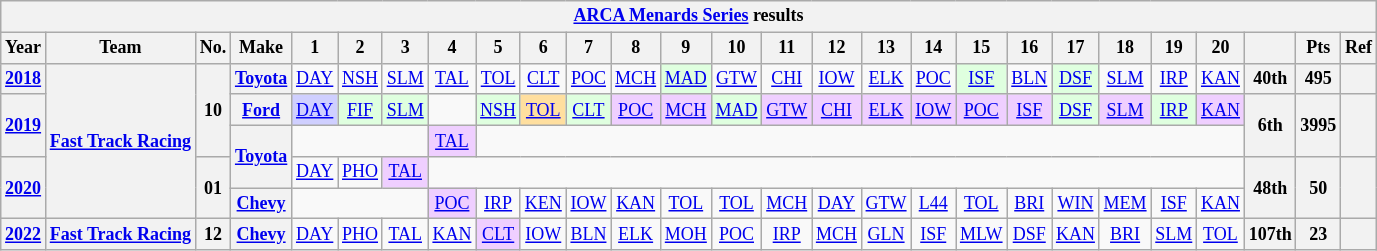<table class="wikitable" style="text-align:center; font-size:75%">
<tr>
<th colspan=27><a href='#'>ARCA Menards Series</a> results</th>
</tr>
<tr>
<th>Year</th>
<th>Team</th>
<th>No.</th>
<th>Make</th>
<th>1</th>
<th>2</th>
<th>3</th>
<th>4</th>
<th>5</th>
<th>6</th>
<th>7</th>
<th>8</th>
<th>9</th>
<th>10</th>
<th>11</th>
<th>12</th>
<th>13</th>
<th>14</th>
<th>15</th>
<th>16</th>
<th>17</th>
<th>18</th>
<th>19</th>
<th>20</th>
<th></th>
<th>Pts</th>
<th>Ref</th>
</tr>
<tr>
<th><a href='#'>2018</a></th>
<th rowspan=5><a href='#'>Fast Track Racing</a></th>
<th rowspan=3>10</th>
<th><a href='#'>Toyota</a></th>
<td><a href='#'>DAY</a></td>
<td><a href='#'>NSH</a></td>
<td><a href='#'>SLM</a></td>
<td><a href='#'>TAL</a></td>
<td><a href='#'>TOL</a></td>
<td><a href='#'>CLT</a></td>
<td><a href='#'>POC</a></td>
<td><a href='#'>MCH</a></td>
<td style="background:#DFFFDF;"><a href='#'>MAD</a><br></td>
<td><a href='#'>GTW</a></td>
<td><a href='#'>CHI</a></td>
<td><a href='#'>IOW</a></td>
<td><a href='#'>ELK</a></td>
<td><a href='#'>POC</a></td>
<td style="background:#DFFFDF;"><a href='#'>ISF</a><br></td>
<td><a href='#'>BLN</a></td>
<td style="background:#DFFFDF;"><a href='#'>DSF</a><br></td>
<td><a href='#'>SLM</a></td>
<td><a href='#'>IRP</a></td>
<td><a href='#'>KAN</a></td>
<th>40th</th>
<th>495</th>
<th></th>
</tr>
<tr>
<th rowspan=2><a href='#'>2019</a></th>
<th><a href='#'>Ford</a></th>
<td style="background:#CFCFFF;"><a href='#'>DAY</a><br></td>
<td style="background:#DFFFDF;"><a href='#'>FIF</a><br></td>
<td style="background:#DFFFDF;"><a href='#'>SLM</a><br></td>
<td></td>
<td style="background:#DFFFDF;"><a href='#'>NSH</a><br></td>
<td style="background:#FFDF9F;"><a href='#'>TOL</a><br></td>
<td style="background:#DFFFDF;"><a href='#'>CLT</a><br></td>
<td style="background:#EFCFFF;"><a href='#'>POC</a><br></td>
<td style="background:#EFCFFF;"><a href='#'>MCH</a><br></td>
<td style="background:#DFFFDF;"><a href='#'>MAD</a><br></td>
<td style="background:#EFCFFF;"><a href='#'>GTW</a><br></td>
<td style="background:#EFCFFF;"><a href='#'>CHI</a><br></td>
<td style="background:#EFCFFF;"><a href='#'>ELK</a><br></td>
<td style="background:#EFCFFF;"><a href='#'>IOW</a><br></td>
<td style="background:#EFCFFF;"><a href='#'>POC</a><br></td>
<td style="background:#EFCFFF;"><a href='#'>ISF</a><br></td>
<td style="background:#DFFFDF;"><a href='#'>DSF</a><br></td>
<td style="background:#EFCFFF;"><a href='#'>SLM</a><br></td>
<td style="background:#DFFFDF;"><a href='#'>IRP</a><br></td>
<td style="background:#EFCFFF;"><a href='#'>KAN</a><br></td>
<th rowspan=2>6th</th>
<th rowspan=2>3995</th>
<th rowspan=2></th>
</tr>
<tr>
<th rowspan=2><a href='#'>Toyota</a></th>
<td colspan=3></td>
<td style="background:#EFCFFF;"><a href='#'>TAL</a><br></td>
<td colspan=16></td>
</tr>
<tr>
<th rowspan=2><a href='#'>2020</a></th>
<th rowspan=2>01</th>
<td><a href='#'>DAY</a></td>
<td><a href='#'>PHO</a></td>
<td style="background:#EFCFFF;"><a href='#'>TAL</a><br></td>
<td colspan=17></td>
<th rowspan=2>48th</th>
<th rowspan=2>50</th>
<th rowspan=2></th>
</tr>
<tr>
<th><a href='#'>Chevy</a></th>
<td colspan=3></td>
<td style="background:#EFCFFF;"><a href='#'>POC</a><br></td>
<td><a href='#'>IRP</a></td>
<td><a href='#'>KEN</a></td>
<td><a href='#'>IOW</a></td>
<td><a href='#'>KAN</a></td>
<td><a href='#'>TOL</a></td>
<td><a href='#'>TOL</a></td>
<td><a href='#'>MCH</a></td>
<td><a href='#'>DAY</a></td>
<td><a href='#'>GTW</a></td>
<td><a href='#'>L44</a></td>
<td><a href='#'>TOL</a></td>
<td><a href='#'>BRI</a></td>
<td><a href='#'>WIN</a></td>
<td><a href='#'>MEM</a></td>
<td><a href='#'>ISF</a></td>
<td><a href='#'>KAN</a></td>
</tr>
<tr>
<th><a href='#'>2022</a></th>
<th><a href='#'>Fast Track Racing</a></th>
<th>12</th>
<th><a href='#'>Chevy</a></th>
<td><a href='#'>DAY</a></td>
<td><a href='#'>PHO</a></td>
<td><a href='#'>TAL</a></td>
<td><a href='#'>KAN</a></td>
<td style="background:#EFCFFF;"><a href='#'>CLT</a><br></td>
<td><a href='#'>IOW</a></td>
<td><a href='#'>BLN</a></td>
<td><a href='#'>ELK</a></td>
<td><a href='#'>MOH</a></td>
<td><a href='#'>POC</a></td>
<td><a href='#'>IRP</a></td>
<td><a href='#'>MCH</a></td>
<td><a href='#'>GLN</a></td>
<td><a href='#'>ISF</a></td>
<td><a href='#'>MLW</a></td>
<td><a href='#'>DSF</a></td>
<td><a href='#'>KAN</a></td>
<td><a href='#'>BRI</a></td>
<td><a href='#'>SLM</a></td>
<td><a href='#'>TOL</a></td>
<th>107th</th>
<th>23</th>
<th></th>
</tr>
</table>
